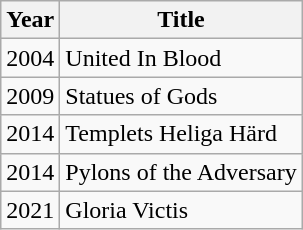<table class="wikitable">
<tr>
<th>Year</th>
<th>Title</th>
</tr>
<tr>
<td>2004</td>
<td>United In Blood</td>
</tr>
<tr>
<td>2009</td>
<td>Statues of Gods</td>
</tr>
<tr>
<td>2014</td>
<td>Templets Heliga Härd</td>
</tr>
<tr>
<td>2014</td>
<td>Pylons of the Adversary</td>
</tr>
<tr>
<td>2021</td>
<td>Gloria Victis</td>
</tr>
</table>
